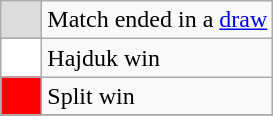<table class="wikitable">
<tr>
<th width="20" style="background-color:#DCDCDC">  </th>
<td>Match ended in a <a href='#'>draw</a></td>
</tr>
<tr>
<td style="background-color:#FFFFFF"></td>
<td>Hajduk win</td>
</tr>
<tr>
<td style="background-color:#FF0000"></td>
<td>Split win</td>
</tr>
<tr>
</tr>
</table>
